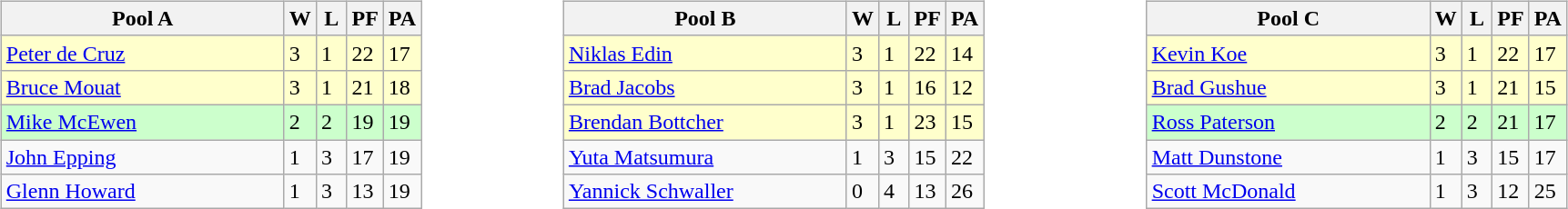<table>
<tr>
<td valign=top width=10%><br><table class=wikitable>
<tr>
<th width=200>Pool A</th>
<th width=15>W</th>
<th width=15>L</th>
<th width=15>PF</th>
<th width=15>PA</th>
</tr>
<tr bgcolor=#ffffcc>
<td> <a href='#'>Peter de Cruz</a></td>
<td>3</td>
<td>1</td>
<td>22</td>
<td>17</td>
</tr>
<tr bgcolor=#ffffcc>
<td> <a href='#'>Bruce Mouat</a></td>
<td>3</td>
<td>1</td>
<td>21</td>
<td>18</td>
</tr>
<tr bgcolor=#ccffcc>
<td> <a href='#'>Mike McEwen</a></td>
<td>2</td>
<td>2</td>
<td>19</td>
<td>19</td>
</tr>
<tr>
<td> <a href='#'>John Epping</a></td>
<td>1</td>
<td>3</td>
<td>17</td>
<td>19</td>
</tr>
<tr>
<td> <a href='#'>Glenn Howard</a></td>
<td>1</td>
<td>3</td>
<td>13</td>
<td>19</td>
</tr>
</table>
</td>
<td valign=top width=10%><br><table class=wikitable>
<tr>
<th width=200>Pool B</th>
<th width=15>W</th>
<th width=15>L</th>
<th width=15>PF</th>
<th width=15>PA</th>
</tr>
<tr bgcolor=#ffffcc>
<td> <a href='#'>Niklas Edin</a></td>
<td>3</td>
<td>1</td>
<td>22</td>
<td>14</td>
</tr>
<tr bgcolor=#ffffcc>
<td> <a href='#'>Brad Jacobs</a></td>
<td>3</td>
<td>1</td>
<td>16</td>
<td>12</td>
</tr>
<tr bgcolor=#ffffcc>
<td> <a href='#'>Brendan Bottcher</a></td>
<td>3</td>
<td>1</td>
<td>23</td>
<td>15</td>
</tr>
<tr>
<td> <a href='#'>Yuta Matsumura</a></td>
<td>1</td>
<td>3</td>
<td>15</td>
<td>22</td>
</tr>
<tr>
<td> <a href='#'>Yannick Schwaller</a></td>
<td>0</td>
<td>4</td>
<td>13</td>
<td>26</td>
</tr>
</table>
</td>
<td valign=top width=10%><br><table class=wikitable>
<tr>
<th width=200>Pool C</th>
<th width=15>W</th>
<th width=15>L</th>
<th width=15>PF</th>
<th width=15>PA</th>
</tr>
<tr bgcolor=#ffffcc>
<td> <a href='#'>Kevin Koe</a></td>
<td>3</td>
<td>1</td>
<td>22</td>
<td>17</td>
</tr>
<tr bgcolor=#ffffcc>
<td> <a href='#'>Brad Gushue</a></td>
<td>3</td>
<td>1</td>
<td>21</td>
<td>15</td>
</tr>
<tr bgcolor=#ccffcc>
<td> <a href='#'>Ross Paterson</a></td>
<td>2</td>
<td>2</td>
<td>21</td>
<td>17</td>
</tr>
<tr>
<td> <a href='#'>Matt Dunstone</a></td>
<td>1</td>
<td>3</td>
<td>15</td>
<td>17</td>
</tr>
<tr>
<td> <a href='#'>Scott McDonald</a></td>
<td>1</td>
<td>3</td>
<td>12</td>
<td>25</td>
</tr>
</table>
</td>
</tr>
</table>
